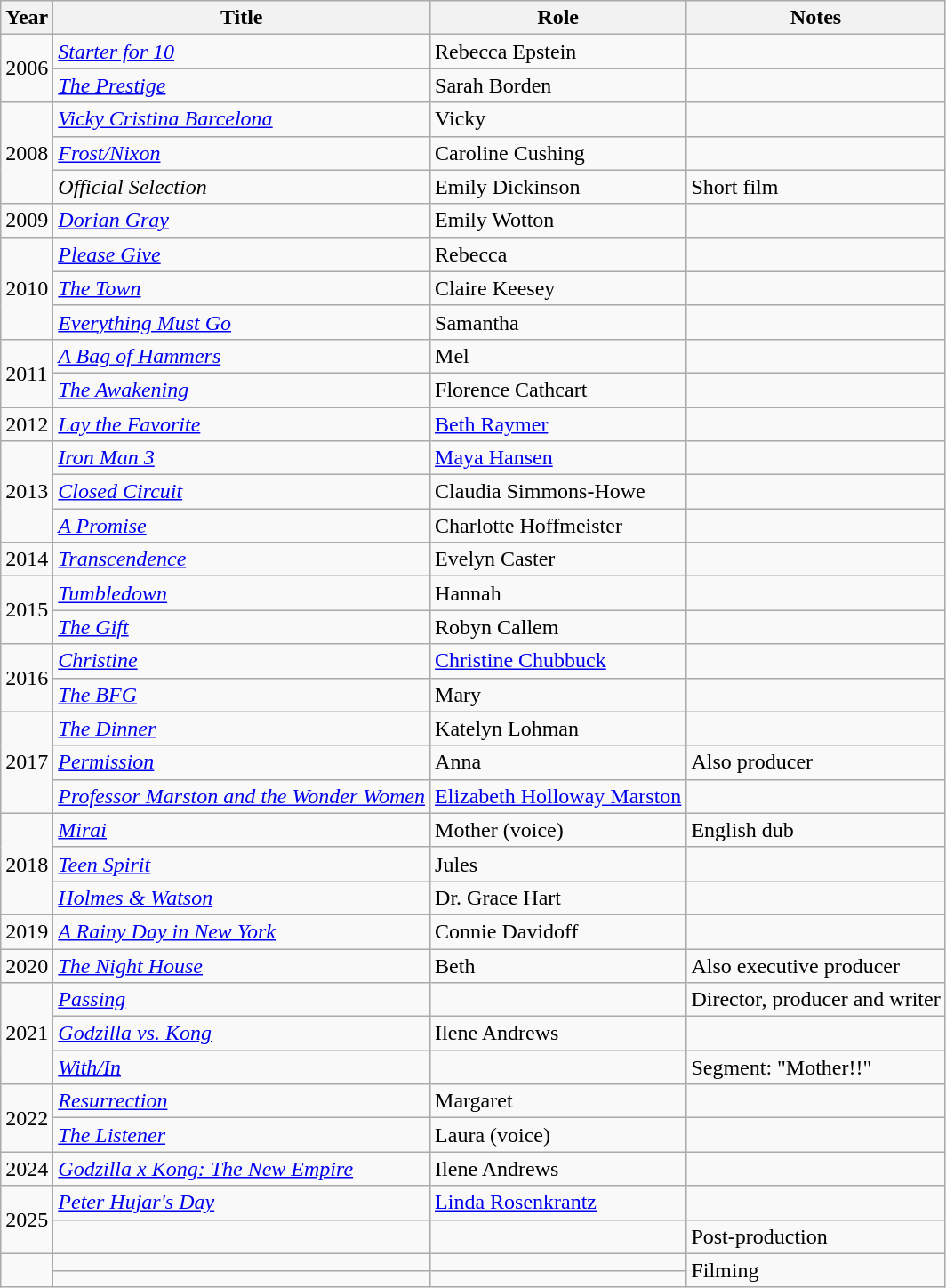<table class="wikitable sortable">
<tr>
<th>Year</th>
<th>Title</th>
<th>Role</th>
<th>Notes</th>
</tr>
<tr>
<td rowspan=2>2006</td>
<td><em><a href='#'>Starter for 10</a></em></td>
<td>Rebecca Epstein</td>
<td></td>
</tr>
<tr>
<td data-sort-value="Prestige, The"><em><a href='#'>The Prestige</a></em></td>
<td>Sarah Borden</td>
<td></td>
</tr>
<tr>
<td rowspan=3>2008</td>
<td><em><a href='#'>Vicky Cristina Barcelona</a></em></td>
<td>Vicky</td>
<td></td>
</tr>
<tr>
<td><em><a href='#'>Frost/Nixon</a></em></td>
<td>Caroline Cushing</td>
<td></td>
</tr>
<tr>
<td><em>Official Selection</em></td>
<td>Emily Dickinson</td>
<td>Short film</td>
</tr>
<tr>
<td>2009</td>
<td><em><a href='#'>Dorian Gray</a></em></td>
<td>Emily Wotton</td>
<td></td>
</tr>
<tr>
<td rowspan=3>2010</td>
<td><em><a href='#'>Please Give</a></em></td>
<td>Rebecca</td>
<td></td>
</tr>
<tr>
<td data-sort-value="Town, The"><em><a href='#'>The Town</a></em></td>
<td>Claire Keesey</td>
<td></td>
</tr>
<tr>
<td><em><a href='#'>Everything Must Go</a></em></td>
<td>Samantha</td>
<td></td>
</tr>
<tr>
<td rowspan=2>2011</td>
<td data-sort-value="Bag of Hammers, A"><em><a href='#'>A Bag of Hammers</a></em></td>
<td>Mel</td>
<td></td>
</tr>
<tr>
<td data-sort-value="Awakening, The"><em><a href='#'>The Awakening</a></em></td>
<td>Florence Cathcart</td>
<td></td>
</tr>
<tr>
<td>2012</td>
<td><em><a href='#'>Lay the Favorite</a></em></td>
<td><a href='#'>Beth Raymer</a></td>
<td></td>
</tr>
<tr>
<td rowspan=3>2013</td>
<td><em><a href='#'>Iron Man 3</a></em></td>
<td><a href='#'>Maya Hansen</a></td>
<td></td>
</tr>
<tr>
<td><em><a href='#'>Closed Circuit</a></em></td>
<td>Claudia Simmons-Howe</td>
<td></td>
</tr>
<tr>
<td data-sort-value="Promise, A"><em><a href='#'>A Promise</a></em></td>
<td>Charlotte Hoffmeister</td>
<td></td>
</tr>
<tr>
<td>2014</td>
<td><em><a href='#'>Transcendence</a></em></td>
<td>Evelyn Caster</td>
<td></td>
</tr>
<tr>
<td rowspan=2>2015</td>
<td><em><a href='#'>Tumbledown</a></em></td>
<td>Hannah</td>
<td></td>
</tr>
<tr>
<td data-sort-value="Gift, The"><em><a href='#'>The Gift</a></em></td>
<td>Robyn Callem</td>
<td></td>
</tr>
<tr>
<td rowspan=2>2016</td>
<td><em><a href='#'>Christine</a></em></td>
<td><a href='#'>Christine Chubbuck</a></td>
<td></td>
</tr>
<tr>
<td data-sort-value="BFG, The"><em><a href='#'>The BFG</a></em></td>
<td>Mary</td>
<td></td>
</tr>
<tr>
<td rowspan=3>2017</td>
<td data-sort-value="Dinner, The"><em><a href='#'>The Dinner</a></em></td>
<td>Katelyn Lohman</td>
<td></td>
</tr>
<tr>
<td><em><a href='#'>Permission</a></em></td>
<td>Anna</td>
<td>Also producer</td>
</tr>
<tr>
<td><em><a href='#'>Professor Marston and the Wonder Women</a></em></td>
<td><a href='#'>Elizabeth Holloway Marston</a></td>
<td></td>
</tr>
<tr>
<td rowspan=3>2018</td>
<td><em><a href='#'>Mirai</a></em></td>
<td>Mother (voice)</td>
<td>English dub</td>
</tr>
<tr>
<td><em><a href='#'>Teen Spirit</a></em></td>
<td>Jules</td>
<td></td>
</tr>
<tr>
<td><em><a href='#'>Holmes & Watson</a></em></td>
<td>Dr. Grace Hart</td>
<td></td>
</tr>
<tr>
<td>2019</td>
<td data-sort-value="Rainy Day in New York, A"><em><a href='#'>A Rainy Day in New York</a></em></td>
<td>Connie Davidoff</td>
<td></td>
</tr>
<tr>
<td>2020</td>
<td data-sort-value="Night House, The"><em><a href='#'>The Night House</a></em></td>
<td>Beth</td>
<td>Also executive producer</td>
</tr>
<tr>
<td rowspan=3>2021</td>
<td><em><a href='#'>Passing</a></em></td>
<td></td>
<td>Director, producer and writer</td>
</tr>
<tr>
<td><em><a href='#'>Godzilla vs. Kong</a></em></td>
<td>Ilene Andrews</td>
<td></td>
</tr>
<tr>
<td><em><a href='#'>With/In</a></em></td>
<td></td>
<td>Segment: "Mother!!"</td>
</tr>
<tr>
<td rowspan=2>2022</td>
<td><em><a href='#'>Resurrection</a></em></td>
<td>Margaret</td>
<td></td>
</tr>
<tr>
<td data-sort-value="Listener, The"><em><a href='#'>The Listener</a></em></td>
<td>Laura (voice)</td>
<td></td>
</tr>
<tr>
<td>2024</td>
<td><em><a href='#'>Godzilla x Kong: The New Empire</a></em></td>
<td>Ilene Andrews</td>
<td></td>
</tr>
<tr>
<td rowspan=2>2025</td>
<td><em><a href='#'>Peter Hujar's Day</a></em></td>
<td><a href='#'>Linda Rosenkrantz</a></td>
<td></td>
</tr>
<tr>
<td></td>
<td></td>
<td>Post-production</td>
</tr>
<tr>
<td rowspan="2"></td>
<td></td>
<td></td>
<td rowspan="2">Filming</td>
</tr>
<tr>
<td></td>
<td></td>
</tr>
</table>
